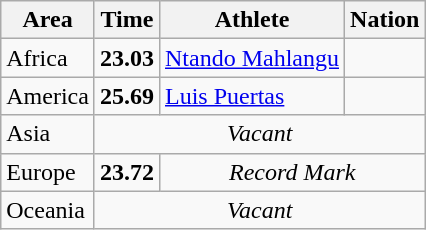<table class="wikitable">
<tr>
<th>Area</th>
<th>Time</th>
<th>Athlete</th>
<th>Nation</th>
</tr>
<tr>
<td>Africa</td>
<td><strong>23.03</strong> </td>
<td><a href='#'>Ntando Mahlangu</a></td>
<td></td>
</tr>
<tr>
<td>America</td>
<td><strong>25.69</strong></td>
<td><a href='#'>Luis Puertas</a></td>
<td></td>
</tr>
<tr>
<td>Asia</td>
<td colspan="3" align="center"><em>Vacant</em></td>
</tr>
<tr>
<td>Europe</td>
<td><strong>23.72</strong></td>
<td colspan="2" align="center"><em>Record Mark</em></td>
</tr>
<tr>
<td>Oceania</td>
<td colspan="3" align="center"><em>Vacant</em></td>
</tr>
</table>
